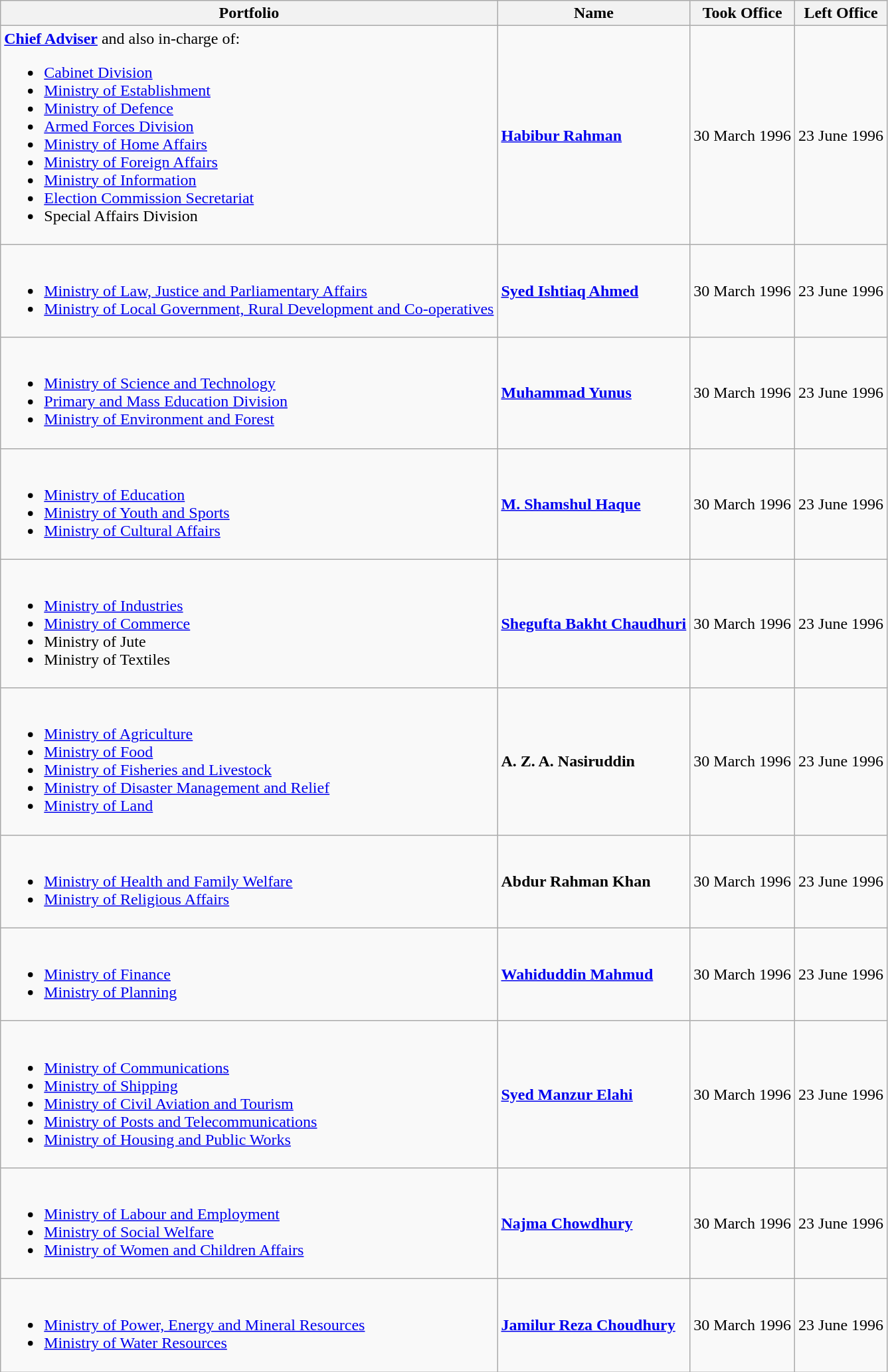<table class="wikitable">
<tr>
<th>Portfolio</th>
<th>Name</th>
<th>Took Office</th>
<th>Left Office</th>
</tr>
<tr>
<td><a href='#'><strong>Chief Adviser</strong></a> and also in-charge of:<br><ul><li><a href='#'>Cabinet Division</a></li><li><a href='#'>Ministry of Establishment</a></li><li><a href='#'>Ministry of Defence</a></li><li><a href='#'>Armed Forces Division</a></li><li><a href='#'>Ministry of Home Affairs</a></li><li><a href='#'>Ministry of Foreign Affairs</a></li><li><a href='#'>Ministry of Information</a></li><li><a href='#'>Election Commission Secretariat</a></li><li>Special Affairs Division</li></ul></td>
<td><a href='#'><strong>Habibur Rahman</strong></a></td>
<td>30 March 1996</td>
<td>23 June 1996</td>
</tr>
<tr>
<td><br><ul><li><a href='#'>Ministry of Law, Justice and Parliamentary Affairs</a></li><li><a href='#'>Ministry of Local Government, Rural Development and Co-operatives</a></li></ul></td>
<td><strong><a href='#'>Syed Ishtiaq Ahmed</a></strong></td>
<td>30 March 1996</td>
<td>23 June 1996</td>
</tr>
<tr>
<td><br><ul><li><a href='#'>Ministry of Science and Technology</a></li><li><a href='#'>Primary and Mass Education Division</a></li><li><a href='#'>Ministry of Environment and Forest</a></li></ul></td>
<td><strong><a href='#'>Muhammad Yunus</a></strong></td>
<td>30 March 1996</td>
<td>23 June 1996</td>
</tr>
<tr>
<td><br><ul><li><a href='#'>Ministry of Education</a></li><li><a href='#'>Ministry of Youth and Sports</a></li><li><a href='#'>Ministry of Cultural Affairs</a></li></ul></td>
<td><strong><a href='#'>M. Shamshul Haque</a></strong></td>
<td>30 March 1996</td>
<td>23 June 1996</td>
</tr>
<tr>
<td><br><ul><li><a href='#'>Ministry of Industries</a></li><li><a href='#'>Ministry of Commerce</a></li><li>Ministry of Jute</li><li>Ministry of Textiles</li></ul></td>
<td><strong><a href='#'>Shegufta Bakht Chaudhuri</a></strong></td>
<td>30 March 1996</td>
<td>23 June 1996</td>
</tr>
<tr>
<td><br><ul><li><a href='#'>Ministry of Agriculture</a></li><li><a href='#'>Ministry of Food</a></li><li><a href='#'>Ministry of Fisheries and Livestock</a></li><li><a href='#'>Ministry of Disaster Management and Relief</a></li><li><a href='#'>Ministry of Land</a></li></ul></td>
<td><strong>A. Z. A. Nasiruddin</strong></td>
<td>30 March 1996</td>
<td>23 June 1996</td>
</tr>
<tr>
<td><br><ul><li><a href='#'>Ministry of Health and Family Welfare</a></li><li><a href='#'>Ministry of Religious Affairs</a></li></ul></td>
<td><strong>Abdur Rahman Khan</strong></td>
<td>30 March 1996</td>
<td>23 June 1996</td>
</tr>
<tr>
<td><br><ul><li><a href='#'>Ministry of Finance</a></li><li><a href='#'>Ministry of Planning</a></li></ul></td>
<td><strong><a href='#'>Wahiduddin Mahmud</a></strong></td>
<td>30 March 1996</td>
<td>23 June 1996</td>
</tr>
<tr>
<td><br><ul><li><a href='#'>Ministry of Communications</a></li><li><a href='#'>Ministry of Shipping</a></li><li><a href='#'>Ministry of Civil Aviation and Tourism</a></li><li><a href='#'>Ministry of Posts and Telecommunications</a></li><li><a href='#'>Ministry of Housing and Public Works</a></li></ul></td>
<td><strong><a href='#'>Syed Manzur Elahi</a></strong></td>
<td>30 March 1996</td>
<td>23 June 1996</td>
</tr>
<tr>
<td><br><ul><li><a href='#'>Ministry of Labour and Employment</a></li><li><a href='#'>Ministry of Social Welfare</a></li><li><a href='#'>Ministry of Women and Children Affairs</a></li></ul></td>
<td><strong><a href='#'>Najma Chowdhury</a></strong></td>
<td>30 March 1996</td>
<td>23 June 1996</td>
</tr>
<tr>
<td><br><ul><li><a href='#'>Ministry of Power, Energy and Mineral Resources</a></li><li><a href='#'>Ministry of Water Resources</a></li></ul></td>
<td><strong><a href='#'>Jamilur Reza Choudhury</a></strong></td>
<td>30 March 1996</td>
<td>23 June 1996</td>
</tr>
</table>
